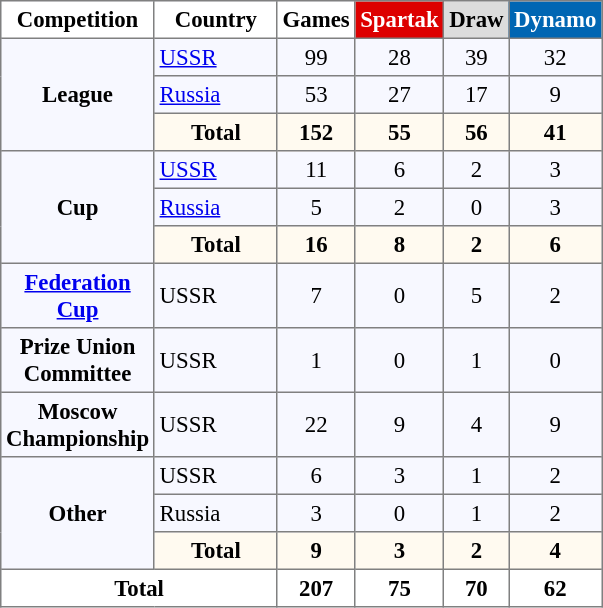<table bgcolor="#f7f8ff" cellpadding="3" cellspacing="0" border="1" style="font-size: 95%; border: gray solid 1px; border-collapse: collapse;">
<tr align=center bgcolor="#FFFFFF">
<td width="20"><strong>Competition</strong></td>
<td width="75"><strong>Country</strong></td>
<td width="40"><strong>Games</strong></td>
<th style="color:#FFFFFF; background:#DD0000;">Spartak</th>
<th style="color:#000000; background:#dcdcdc;">Draw</th>
<th style="color:#FFFFFF; background:#0066b3;">Dynamo</th>
</tr>
<tr>
<th rowspan=3 align=center>League</th>
<td align=left> <a href='#'>USSR</a></td>
<td align=center>99</td>
<td align=center>28</td>
<td align=center>39</td>
<td align=center>32</td>
</tr>
<tr>
<td align=left> <a href='#'>Russia</a></td>
<td align=center>53</td>
<td align=center>27</td>
<td align=center>17</td>
<td align=center>9</td>
</tr>
<tr style=background:FloralWhite>
<th>Total</th>
<th>152</th>
<th>55</th>
<th>56</th>
<th>41</th>
</tr>
<tr>
<th rowspan=3 align=center>Cup</th>
<td align=left> <a href='#'>USSR</a></td>
<td align=center>11</td>
<td align=center>6</td>
<td align=center>2</td>
<td align=center>3</td>
</tr>
<tr>
<td align=left> <a href='#'>Russia</a></td>
<td align=center>5</td>
<td align=center>2</td>
<td align=center>0</td>
<td align=center>3</td>
</tr>
<tr style=background:FloralWhite>
<th>Total</th>
<th>16</th>
<th>8</th>
<th>2</th>
<th>6</th>
</tr>
<tr>
<th align=center><a href='#'>Federation Cup</a></th>
<td align=left> USSR</td>
<td align=center>7</td>
<td align=center>0</td>
<td align=center>5</td>
<td align=center>2</td>
</tr>
<tr>
<th align=center>Prize Union Committee</th>
<td align=left> USSR</td>
<td align=center>1</td>
<td align=center>0</td>
<td align=center>1</td>
<td align=center>0</td>
</tr>
<tr>
<th align=center>Moscow Championship</th>
<td align=left> USSR</td>
<td align=center>22</td>
<td align=center>9</td>
<td align=center>4</td>
<td align=center>9</td>
</tr>
<tr>
<th rowspan=3 align=center>Other</th>
<td align=left> USSR</td>
<td align=center>6</td>
<td align=center>3</td>
<td align=center>1</td>
<td align=center>2</td>
</tr>
<tr>
<td align=left> Russia</td>
<td align=center>3</td>
<td align=center>0</td>
<td align=center>1</td>
<td align=center>2</td>
</tr>
<tr style=background:FloralWhite>
<th>Total</th>
<th>9</th>
<th>3</th>
<th>2</th>
<th>4</th>
</tr>
<tr align=center bgcolor="#FFFFFF">
<th colspan=2>Total</th>
<th>207</th>
<th>75</th>
<th>70</th>
<th>62</th>
</tr>
</table>
